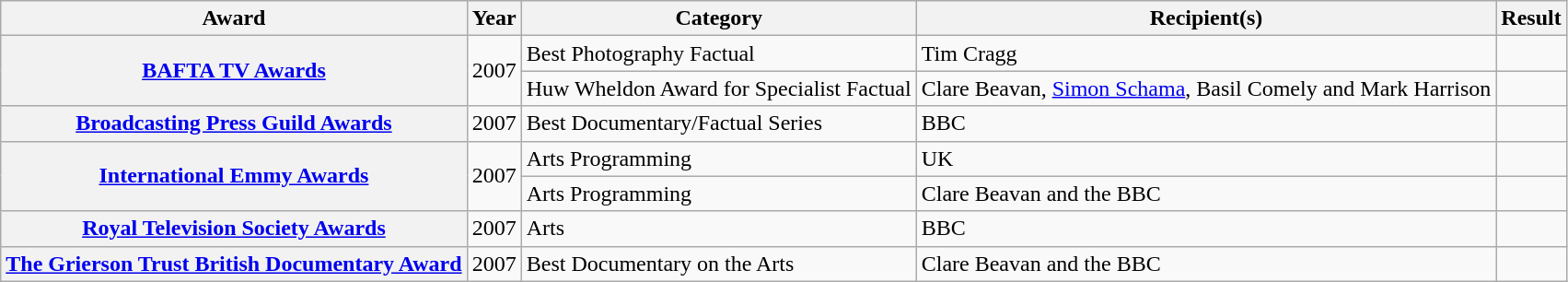<table class="wikitable plainrowheaders sortable">
<tr>
<th scope="col">Award</th>
<th scope="col">Year</th>
<th scope="col">Category</th>
<th scope="col">Recipient(s)</th>
<th scope="col" class="unsortable">Result</th>
</tr>
<tr>
<th scope="row" rowspan="2"><a href='#'>BAFTA TV Awards</a></th>
<td rowspan="2">2007</td>
<td>Best Photography Factual</td>
<td>Tim Cragg</td>
<td></td>
</tr>
<tr>
<td>Huw Wheldon Award for Specialist Factual</td>
<td>Clare Beavan, <a href='#'>Simon Schama</a>, Basil Comely and Mark Harrison</td>
<td></td>
</tr>
<tr>
<th scope="row" rowspan="1"><a href='#'>Broadcasting Press Guild Awards</a></th>
<td rowspan="1">2007</td>
<td>Best Documentary/Factual Series</td>
<td>BBC</td>
<td></td>
</tr>
<tr>
<th scope="row" rowspan="2"><a href='#'>International Emmy Awards</a></th>
<td rowspan="2">2007</td>
<td>Arts Programming</td>
<td>UK</td>
<td></td>
</tr>
<tr>
<td>Arts Programming</td>
<td>Clare Beavan and the BBC</td>
<td></td>
</tr>
<tr>
<th scope="row" rowspan="1"><a href='#'>Royal Television Society Awards</a></th>
<td rowspan="1">2007</td>
<td>Arts</td>
<td>BBC</td>
<td></td>
</tr>
<tr>
<th scope="row" rowspan="1"><a href='#'>The Grierson Trust British Documentary Award</a></th>
<td rowspan="1">2007</td>
<td>Best Documentary on the Arts</td>
<td>Clare Beavan and the BBC</td>
<td></td>
</tr>
</table>
